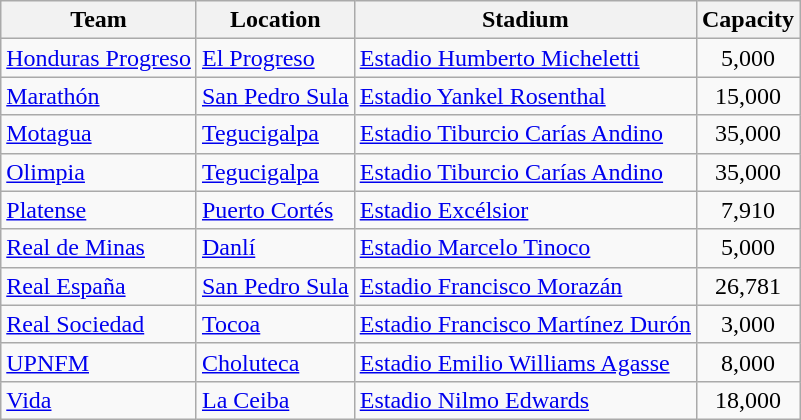<table class="wikitable">
<tr>
<th>Team</th>
<th>Location</th>
<th>Stadium</th>
<th>Capacity</th>
</tr>
<tr>
<td><a href='#'>Honduras Progreso</a></td>
<td><a href='#'>El Progreso</a></td>
<td><a href='#'>Estadio Humberto Micheletti</a></td>
<td align="center">5,000</td>
</tr>
<tr>
<td><a href='#'>Marathón</a></td>
<td><a href='#'>San Pedro Sula</a></td>
<td><a href='#'>Estadio Yankel Rosenthal</a></td>
<td align="center">15,000</td>
</tr>
<tr>
<td><a href='#'>Motagua</a></td>
<td><a href='#'>Tegucigalpa</a></td>
<td><a href='#'>Estadio Tiburcio Carías Andino</a></td>
<td align="center">35,000</td>
</tr>
<tr>
<td><a href='#'>Olimpia</a></td>
<td><a href='#'>Tegucigalpa</a></td>
<td><a href='#'>Estadio Tiburcio Carías Andino</a></td>
<td align="center">35,000</td>
</tr>
<tr>
<td><a href='#'>Platense</a></td>
<td><a href='#'>Puerto Cortés</a></td>
<td><a href='#'>Estadio Excélsior</a></td>
<td align="center">7,910</td>
</tr>
<tr>
<td><a href='#'>Real de Minas</a></td>
<td><a href='#'>Danlí</a></td>
<td><a href='#'>Estadio Marcelo Tinoco</a></td>
<td align="center">5,000</td>
</tr>
<tr>
<td><a href='#'>Real España</a></td>
<td><a href='#'>San Pedro Sula</a></td>
<td><a href='#'>Estadio Francisco Morazán</a></td>
<td align="center">26,781</td>
</tr>
<tr>
<td><a href='#'>Real Sociedad</a></td>
<td><a href='#'>Tocoa</a></td>
<td><a href='#'>Estadio Francisco Martínez Durón</a></td>
<td align="center">3,000</td>
</tr>
<tr>
<td><a href='#'>UPNFM</a></td>
<td><a href='#'>Choluteca</a></td>
<td><a href='#'>Estadio Emilio Williams Agasse</a></td>
<td align="center">8,000</td>
</tr>
<tr>
<td><a href='#'>Vida</a></td>
<td><a href='#'>La Ceiba</a></td>
<td><a href='#'>Estadio Nilmo Edwards</a></td>
<td align="center">18,000</td>
</tr>
</table>
